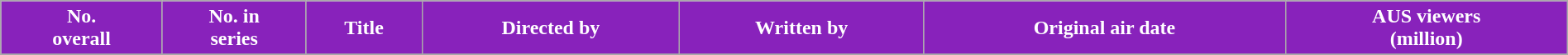<table class="wikitable plainrowheaders" style="width:100%;">
<tr>
<th style="background:#8822BB;color:white;">No. <br>overall</th>
<th style="background:#8822BB;color:white;">No. in<br>series</th>
<th style="background:#8822BB;color:white;">Title</th>
<th style="background:#8822BB;color:white;">Directed by</th>
<th style="background:#8822BB;color:white;">Written by</th>
<th style="background:#8822BB;color:white;">Original air date</th>
<th style="background:#8822BB;color:white;">AUS viewers <br>(million)</th>
</tr>
<tr>
</tr>
</table>
